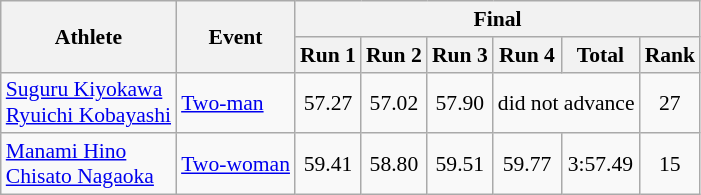<table class="wikitable" style="font-size:90%">
<tr>
<th rowspan="2">Athlete</th>
<th rowspan="2">Event</th>
<th colspan="6">Final</th>
</tr>
<tr>
<th>Run 1</th>
<th>Run 2</th>
<th>Run 3</th>
<th>Run 4</th>
<th>Total</th>
<th>Rank</th>
</tr>
<tr>
<td><a href='#'>Suguru Kiyokawa</a><br><a href='#'>Ryuichi Kobayashi</a></td>
<td><a href='#'>Two-man</a></td>
<td align="center">57.27</td>
<td align="center">57.02</td>
<td align="center">57.90</td>
<td colspan=2 align="center">did not advance</td>
<td align="center">27</td>
</tr>
<tr>
<td><a href='#'>Manami Hino</a><br><a href='#'>Chisato Nagaoka</a></td>
<td><a href='#'>Two-woman</a></td>
<td align="center">59.41</td>
<td align="center">58.80</td>
<td align="center">59.51</td>
<td align="center">59.77</td>
<td align="center">3:57.49</td>
<td align="center">15</td>
</tr>
</table>
